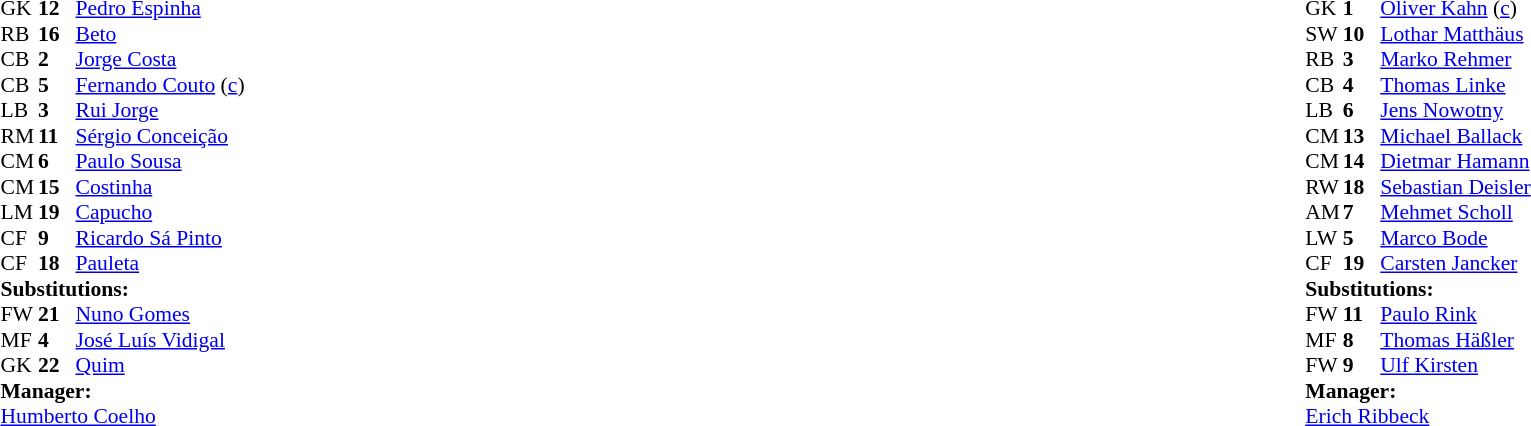<table style="width:100%;">
<tr>
<td style="vertical-align:top; width:40%;"><br><table style="font-size:90%" cellspacing="0" cellpadding="0">
<tr>
<th width="25"></th>
<th width="25"></th>
</tr>
<tr>
<td>GK</td>
<td><strong>12</strong></td>
<td><a href='#'>Pedro Espinha</a></td>
<td></td>
<td></td>
</tr>
<tr>
<td>RB</td>
<td><strong>16</strong></td>
<td><a href='#'>Beto</a></td>
<td></td>
</tr>
<tr>
<td>CB</td>
<td><strong>2</strong></td>
<td><a href='#'>Jorge Costa</a></td>
</tr>
<tr>
<td>CB</td>
<td><strong>5</strong></td>
<td><a href='#'>Fernando Couto</a> (<a href='#'>c</a>)</td>
</tr>
<tr>
<td>LB</td>
<td><strong>3</strong></td>
<td><a href='#'>Rui Jorge</a></td>
</tr>
<tr>
<td>RM</td>
<td><strong>11</strong></td>
<td><a href='#'>Sérgio Conceição</a></td>
</tr>
<tr>
<td>CM</td>
<td><strong>6</strong></td>
<td><a href='#'>Paulo Sousa</a></td>
<td></td>
<td></td>
</tr>
<tr>
<td>CM</td>
<td><strong>15</strong></td>
<td><a href='#'>Costinha</a></td>
</tr>
<tr>
<td>LM</td>
<td><strong>19</strong></td>
<td><a href='#'>Capucho</a></td>
</tr>
<tr>
<td>CF</td>
<td><strong>9</strong></td>
<td><a href='#'>Ricardo Sá Pinto</a></td>
</tr>
<tr>
<td>CF</td>
<td><strong>18</strong></td>
<td><a href='#'>Pauleta</a></td>
<td></td>
<td></td>
</tr>
<tr>
<td colspan=3><strong>Substitutions:</strong></td>
</tr>
<tr>
<td>FW</td>
<td><strong>21</strong></td>
<td><a href='#'>Nuno Gomes</a></td>
<td></td>
<td></td>
</tr>
<tr>
<td>MF</td>
<td><strong>4</strong></td>
<td><a href='#'>José Luís Vidigal</a></td>
<td></td>
<td></td>
</tr>
<tr>
<td>GK</td>
<td><strong>22</strong></td>
<td><a href='#'>Quim</a></td>
<td></td>
<td></td>
</tr>
<tr>
<td colspan=3><strong>Manager:</strong></td>
</tr>
<tr>
<td colspan=3><a href='#'>Humberto Coelho</a></td>
</tr>
</table>
</td>
<td valign="top"></td>
<td style="vertical-align:top; width:50%;"><br><table style="font-size:90%; margin:auto;" cellspacing="0" cellpadding="0">
<tr>
<th width=25></th>
<th width=25></th>
</tr>
<tr>
<td>GK</td>
<td><strong>1</strong></td>
<td><a href='#'>Oliver Kahn</a> (<a href='#'>c</a>)</td>
</tr>
<tr>
<td>SW</td>
<td><strong>10</strong></td>
<td><a href='#'>Lothar Matthäus</a></td>
</tr>
<tr>
<td>RB</td>
<td><strong>3</strong></td>
<td><a href='#'>Marko Rehmer</a></td>
</tr>
<tr>
<td>CB</td>
<td><strong>4</strong></td>
<td><a href='#'>Thomas Linke</a></td>
</tr>
<tr>
<td>LB</td>
<td><strong>6</strong></td>
<td><a href='#'>Jens Nowotny</a></td>
</tr>
<tr>
<td>CM</td>
<td><strong>13</strong></td>
<td><a href='#'>Michael Ballack</a></td>
<td></td>
<td></td>
</tr>
<tr>
<td>CM</td>
<td><strong>14</strong></td>
<td><a href='#'>Dietmar Hamann</a></td>
</tr>
<tr>
<td>RW</td>
<td><strong>18</strong></td>
<td><a href='#'>Sebastian Deisler</a></td>
<td></td>
</tr>
<tr>
<td>AM</td>
<td><strong>7</strong></td>
<td><a href='#'>Mehmet Scholl</a></td>
<td></td>
<td></td>
</tr>
<tr>
<td>LW</td>
<td><strong>5</strong></td>
<td><a href='#'>Marco Bode</a></td>
</tr>
<tr>
<td>CF</td>
<td><strong>19</strong></td>
<td><a href='#'>Carsten Jancker</a></td>
<td></td>
<td></td>
</tr>
<tr>
<td colspan=3><strong>Substitutions:</strong></td>
</tr>
<tr>
<td>FW</td>
<td><strong>11</strong></td>
<td><a href='#'>Paulo Rink</a></td>
<td></td>
<td></td>
</tr>
<tr>
<td>MF</td>
<td><strong>8</strong></td>
<td><a href='#'>Thomas Häßler</a></td>
<td></td>
<td></td>
</tr>
<tr>
<td>FW</td>
<td><strong>9</strong></td>
<td><a href='#'>Ulf Kirsten</a></td>
<td></td>
<td></td>
</tr>
<tr>
<td colspan=3><strong>Manager:</strong></td>
</tr>
<tr>
<td colspan=3><a href='#'>Erich Ribbeck</a></td>
</tr>
</table>
</td>
</tr>
</table>
